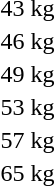<table>
<tr>
<td>43 kg</td>
<td></td>
<td></td>
<td></td>
</tr>
<tr>
<td>46 kg</td>
<td></td>
<td></td>
<td></td>
</tr>
<tr>
<td>49 kg</td>
<td></td>
<td></td>
<td></td>
</tr>
<tr>
<td>53 kg</td>
<td></td>
<td></td>
<td></td>
</tr>
<tr>
<td>57 kg</td>
<td></td>
<td></td>
<td></td>
</tr>
<tr>
<td>65 kg</td>
<td></td>
<td></td>
<td></td>
</tr>
</table>
